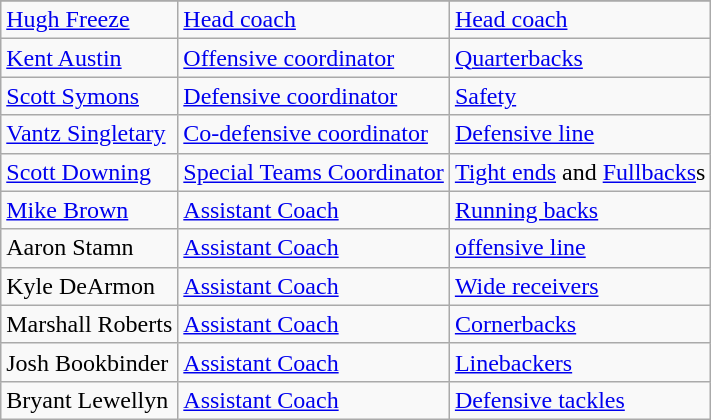<table class="wikitable">
<tr>
</tr>
<tr>
<td><a href='#'>Hugh Freeze</a></td>
<td><a href='#'>Head coach</a></td>
<td><a href='#'>Head coach</a></td>
</tr>
<tr>
<td><a href='#'>Kent Austin</a></td>
<td><a href='#'>Offensive coordinator</a></td>
<td><a href='#'>Quarterbacks</a></td>
</tr>
<tr>
<td><a href='#'>Scott Symons</a></td>
<td><a href='#'>Defensive coordinator</a></td>
<td><a href='#'>Safety</a></td>
</tr>
<tr>
<td><a href='#'>Vantz Singletary</a></td>
<td><a href='#'>Co-defensive coordinator</a></td>
<td><a href='#'>Defensive line</a></td>
</tr>
<tr>
<td><a href='#'>Scott Downing</a></td>
<td><a href='#'>Special Teams Coordinator</a></td>
<td><a href='#'>Tight ends</a> and <a href='#'>Fullbacks</a>s</td>
</tr>
<tr>
<td><a href='#'>Mike Brown</a></td>
<td><a href='#'>Assistant Coach</a></td>
<td><a href='#'>Running backs</a></td>
</tr>
<tr>
<td>Aaron Stamn</td>
<td><a href='#'>Assistant Coach</a></td>
<td><a href='#'>offensive line</a></td>
</tr>
<tr>
<td>Kyle DeArmon</td>
<td><a href='#'>Assistant Coach</a></td>
<td><a href='#'>Wide receivers</a></td>
</tr>
<tr>
<td>Marshall Roberts</td>
<td><a href='#'>Assistant Coach</a></td>
<td><a href='#'>Cornerbacks</a></td>
</tr>
<tr>
<td>Josh Bookbinder</td>
<td><a href='#'>Assistant Coach</a></td>
<td><a href='#'>Linebackers</a></td>
</tr>
<tr>
<td>Bryant Lewellyn</td>
<td><a href='#'>Assistant Coach</a></td>
<td><a href='#'>Defensive tackles</a></td>
</tr>
</table>
